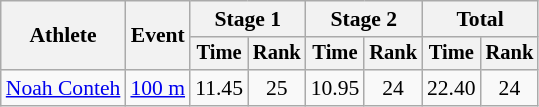<table class=wikitable style="font-size:90%">
<tr>
<th rowspan="2">Athlete</th>
<th rowspan="2">Event</th>
<th colspan="2">Stage 1</th>
<th colspan="2">Stage 2</th>
<th colspan="2">Total</th>
</tr>
<tr style="font-size:95%">
<th>Time</th>
<th>Rank</th>
<th>Time</th>
<th>Rank</th>
<th>Time</th>
<th>Rank</th>
</tr>
<tr align=center>
<td align=left><a href='#'>Noah Conteh</a></td>
<td align=left><a href='#'>100 m</a></td>
<td>11.45</td>
<td>25</td>
<td>10.95</td>
<td>24</td>
<td>22.40</td>
<td>24</td>
</tr>
</table>
